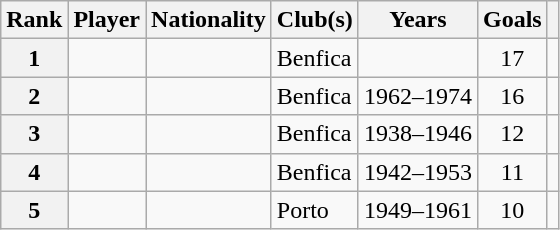<table class="wikitable sortable plainrowheaders">
<tr>
<th scope="col">Rank</th>
<th scope="col">Player</th>
<th scope="col">Nationality</th>
<th scope="col">Club(s)</th>
<th scope="col" data-sort-type="number">Years</th>
<th scope="col" data-sort-type="number">Goals</th>
<th scope="col" class="unsortable"></th>
</tr>
<tr>
<th align="center">1</th>
<td scope="row"></td>
<td></td>
<td>Benfica</td>
<td></td>
<td align="center">17</td>
<td></td>
</tr>
<tr>
<th align="center">2</th>
<td scope="row"></td>
<td></td>
<td>Benfica</td>
<td>1962–1974</td>
<td align="center">16</td>
<td></td>
</tr>
<tr>
<th align="center">3</th>
<td scope="row"></td>
<td></td>
<td>Benfica</td>
<td>1938–1946</td>
<td align="center">12</td>
<td></td>
</tr>
<tr>
<th align="center">4</th>
<td scope="row"></td>
<td></td>
<td>Benfica</td>
<td>1942–1953</td>
<td align="center">11</td>
<td></td>
</tr>
<tr>
<th align="center">5</th>
<td scope="row"></td>
<td></td>
<td>Porto</td>
<td>1949–1961</td>
<td align="center">10</td>
<td></td>
</tr>
</table>
